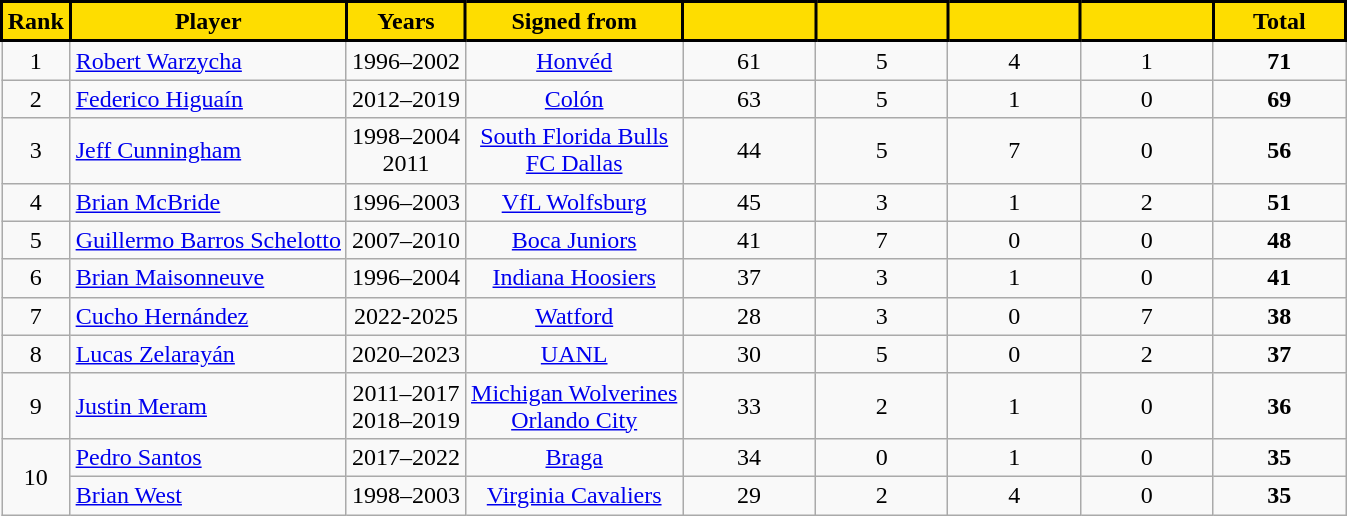<table class="wikitable sortable" style="text-align:center;">
<tr>
<th style="background:#FEDD00; color:#000; border:2px solid #000;">Rank</th>
<th style="background:#FEDD00; color:#000; border:2px solid #000;">Player</th>
<th style="background:#FEDD00; color:#000; border:2px solid #000;">Years</th>
<th style="background:#FEDD00; color:#000; border:2px solid #000;">Signed from</th>
<th width=80 style="background:#FEDD00; color:#000; border:2px solid #000;"></th>
<th width=80 style="background:#FEDD00; color:#000; border:2px solid #000;"></th>
<th width=80 style="background:#FEDD00; color:#000; border:2px solid #000;"></th>
<th width=80 style="background:#FEDD00; color:#000; border:2px solid #000;"></th>
<th width=80 style="background:#FEDD00; color:#000; border:2px solid #000;">Total</th>
</tr>
<tr>
<td>1</td>
<td style="text-align:left;"> <a href='#'>Robert Warzycha</a></td>
<td>1996–2002</td>
<td><a href='#'>Honvéd</a></td>
<td>61</td>
<td>5</td>
<td>4</td>
<td>1</td>
<td><strong>71</strong></td>
</tr>
<tr>
<td>2</td>
<td style="text-align:left;"> <a href='#'>Federico Higuaín</a></td>
<td>2012–2019</td>
<td><a href='#'>Colón</a></td>
<td>63</td>
<td>5</td>
<td>1</td>
<td>0</td>
<td><strong>69</strong></td>
</tr>
<tr>
<td>3</td>
<td style="text-align:left;"> <a href='#'>Jeff Cunningham</a></td>
<td>1998–2004<br>2011</td>
<td><a href='#'>South Florida Bulls</a><br><a href='#'>FC Dallas</a></td>
<td>44</td>
<td>5</td>
<td>7</td>
<td>0</td>
<td><strong>56</strong></td>
</tr>
<tr>
<td>4</td>
<td style="text-align:left;"> <a href='#'>Brian McBride</a></td>
<td>1996–2003</td>
<td><a href='#'>VfL Wolfsburg</a></td>
<td>45</td>
<td>3</td>
<td>1</td>
<td>2</td>
<td><strong>51</strong></td>
</tr>
<tr>
<td>5</td>
<td style="text-align:left;"> <a href='#'>Guillermo Barros Schelotto</a></td>
<td>2007–2010</td>
<td><a href='#'>Boca Juniors</a></td>
<td>41</td>
<td>7</td>
<td>0</td>
<td>0</td>
<td><strong>48</strong></td>
</tr>
<tr>
<td>6</td>
<td style="text-align:left;"> <a href='#'>Brian Maisonneuve</a></td>
<td>1996–2004</td>
<td><a href='#'>Indiana Hoosiers</a></td>
<td>37</td>
<td>3</td>
<td>1</td>
<td>0</td>
<td><strong>41</strong></td>
</tr>
<tr>
<td>7</td>
<td style="text-align:left;"> <a href='#'>Cucho Hernández</a></td>
<td>2022-2025</td>
<td><a href='#'>Watford</a></td>
<td>28</td>
<td>3</td>
<td>0</td>
<td>7</td>
<td><strong>38</strong></td>
</tr>
<tr>
<td>8</td>
<td style="text-align:left;"> <a href='#'>Lucas Zelarayán</a></td>
<td>2020–2023</td>
<td><a href='#'>UANL</a></td>
<td>30</td>
<td>5</td>
<td>0</td>
<td>2</td>
<td><strong>37</strong></td>
</tr>
<tr>
<td>9</td>
<td style="text-align:left;"> <a href='#'>Justin Meram</a></td>
<td>2011–2017<br>2018–2019</td>
<td><a href='#'>Michigan Wolverines</a><br><a href='#'>Orlando City</a></td>
<td>33</td>
<td>2</td>
<td>1</td>
<td>0</td>
<td><strong>36</strong></td>
</tr>
<tr>
<td rowspan="2">10</td>
<td style="text-align:left;"> <a href='#'>Pedro Santos</a></td>
<td>2017–2022</td>
<td><a href='#'>Braga</a></td>
<td>34</td>
<td>0</td>
<td>1</td>
<td>0</td>
<td><strong>35</strong></td>
</tr>
<tr>
<td style="text-align:left;"> <a href='#'>Brian West</a></td>
<td>1998–2003</td>
<td><a href='#'>Virginia Cavaliers</a></td>
<td>29</td>
<td>2</td>
<td>4</td>
<td>0</td>
<td><strong>35</strong></td>
</tr>
</table>
